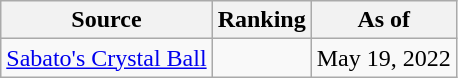<table class="wikitable" style="text-align:center">
<tr>
<th>Source</th>
<th>Ranking</th>
<th>As of</th>
</tr>
<tr>
<td align=left><a href='#'>Sabato's Crystal Ball</a></td>
<td></td>
<td>May 19, 2022</td>
</tr>
</table>
